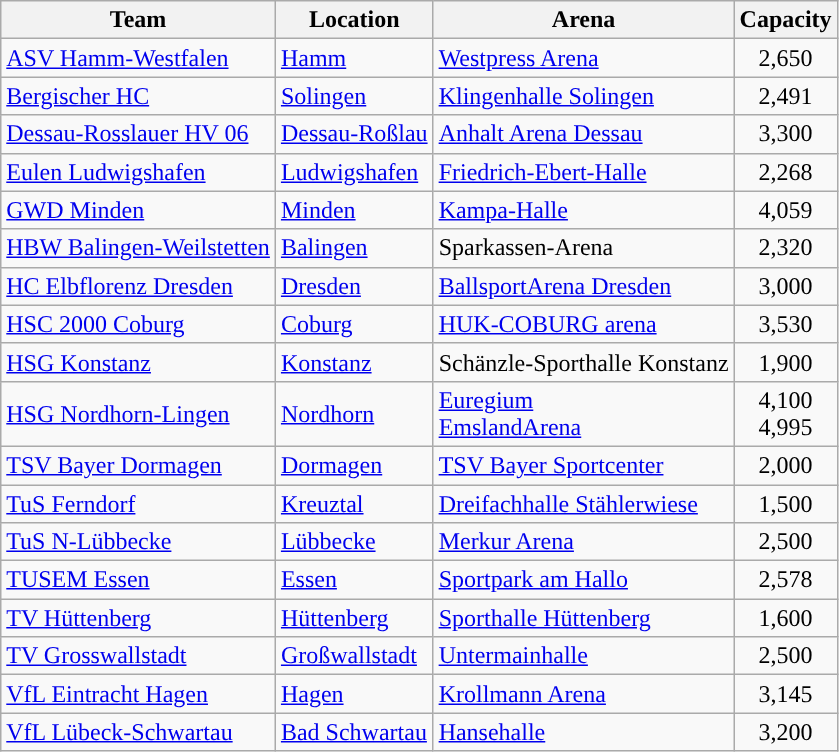<table class="wikitable sortable" style="text-align: left;">
<tr>
<th>Team</th>
<th>Location</th>
<th>Arena</th>
<th>Capacity</th>
</tr>
<tr>
<td><a href='#'>ASV Hamm-Westfalen</a></td>
<td><a href='#'>Hamm</a></td>
<td><a href='#'>Westpress Arena</a></td>
<td align="center">2,650</td>
</tr>
<tr>
<td><a href='#'>Bergischer HC</a></td>
<td><a href='#'>Solingen</a></td>
<td><a href='#'>Klingenhalle Solingen</a></td>
<td align="center">2,491</td>
</tr>
<tr>
<td><a href='#'>Dessau-Rosslauer HV 06</a></td>
<td><a href='#'>Dessau-Roßlau</a></td>
<td><a href='#'>Anhalt Arena Dessau</a></td>
<td align="center">3,300</td>
</tr>
<tr>
<td><a href='#'>Eulen Ludwigshafen</a></td>
<td><a href='#'>Ludwigshafen</a></td>
<td><a href='#'>Friedrich-Ebert-Halle</a></td>
<td align="center">2,268</td>
</tr>
<tr>
<td><a href='#'>GWD Minden</a></td>
<td><a href='#'>Minden</a></td>
<td><a href='#'>Kampa-Halle</a></td>
<td align="center">4,059</td>
</tr>
<tr>
<td><a href='#'>HBW Balingen-Weilstetten</a></td>
<td><a href='#'>Balingen</a></td>
<td>Sparkassen-Arena</td>
<td align="center">2,320</td>
</tr>
<tr>
<td><a href='#'>HC Elbflorenz Dresden</a></td>
<td><a href='#'>Dresden</a></td>
<td><a href='#'>BallsportArena Dresden</a></td>
<td align="center">3,000</td>
</tr>
<tr>
<td><a href='#'>HSC 2000 Coburg</a></td>
<td><a href='#'>Coburg</a></td>
<td><a href='#'>HUK-COBURG arena</a></td>
<td align="center">3,530</td>
</tr>
<tr>
<td><a href='#'>HSG Konstanz</a></td>
<td><a href='#'>Konstanz</a></td>
<td>Schänzle-Sporthalle Konstanz</td>
<td align="center">1,900</td>
</tr>
<tr>
<td><a href='#'>HSG Nordhorn-Lingen</a></td>
<td><a href='#'>Nordhorn</a></td>
<td><a href='#'>Euregium</a><br><a href='#'>EmslandArena</a></td>
<td align="center">4,100<br>4,995</td>
</tr>
<tr>
<td><a href='#'>TSV Bayer Dormagen</a></td>
<td><a href='#'>Dormagen</a></td>
<td><a href='#'>TSV Bayer Sportcenter</a></td>
<td align="center">2,000</td>
</tr>
<tr>
<td><a href='#'>TuS Ferndorf</a></td>
<td><a href='#'>Kreuztal</a></td>
<td><a href='#'>Dreifachhalle Stählerwiese</a></td>
<td align="center">1,500</td>
</tr>
<tr>
<td><a href='#'>TuS N-Lübbecke</a></td>
<td><a href='#'>Lübbecke</a></td>
<td><a href='#'>Merkur Arena</a></td>
<td align="center">2,500</td>
</tr>
<tr>
<td><a href='#'>TUSEM Essen</a></td>
<td><a href='#'>Essen</a></td>
<td><a href='#'>Sportpark am Hallo</a></td>
<td align="center">2,578</td>
</tr>
<tr>
<td><a href='#'>TV Hüttenberg</a></td>
<td><a href='#'>Hüttenberg</a></td>
<td><a href='#'>Sporthalle Hüttenberg</a></td>
<td align="center">1,600</td>
</tr>
<tr>
<td><a href='#'>TV Grosswallstadt</a></td>
<td><a href='#'>Großwallstadt</a></td>
<td><a href='#'>Untermainhalle</a></td>
<td align="center">2,500</td>
</tr>
<tr>
<td><a href='#'>VfL Eintracht Hagen</a></td>
<td><a href='#'>Hagen</a></td>
<td><a href='#'>Krollmann Arena</a></td>
<td align="center">3,145</td>
</tr>
<tr>
<td><a href='#'>VfL Lübeck-Schwartau</a></td>
<td><a href='#'>Bad Schwartau</a></td>
<td><a href='#'>Hansehalle</a></td>
<td align="center">3,200</td>
</tr>
</table>
